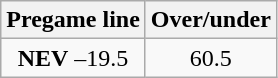<table class="wikitable">
<tr align="center">
<th style=>Pregame line</th>
<th style=>Over/under</th>
</tr>
<tr align="center">
<td><strong>NEV</strong> –19.5</td>
<td>60.5</td>
</tr>
</table>
